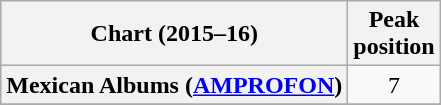<table class="wikitable sortable plainrowheaders" style="text-align:center">
<tr>
<th>Chart (2015–16)</th>
<th>Peak<br>position</th>
</tr>
<tr>
<th scope="row">Mexican Albums (<a href='#'>AMPROFON</a>)</th>
<td>7</td>
</tr>
<tr>
</tr>
<tr>
</tr>
</table>
